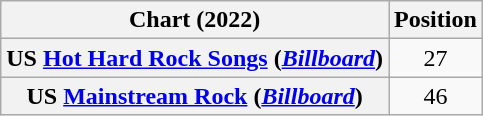<table class="wikitable sortable plainrowheaders" style="text-align:center">
<tr>
<th scope="col">Chart (2022)</th>
<th scope="col">Position</th>
</tr>
<tr>
<th scope="row">US <a href='#'>Hot Hard Rock Songs</a> (<em><a href='#'>Billboard</a></em>)</th>
<td>27</td>
</tr>
<tr>
<th scope="row">US <a href='#'>Mainstream Rock</a> (<em><a href='#'>Billboard</a></em>)</th>
<td>46</td>
</tr>
</table>
